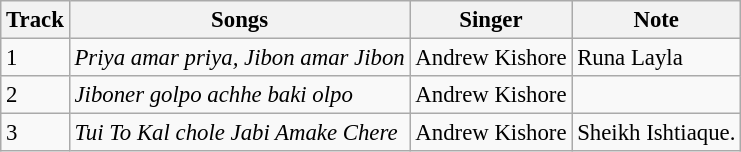<table class="wikitable" style="font-size:95%;">
<tr>
<th>Track</th>
<th>Songs</th>
<th>Singer</th>
<th>Note</th>
</tr>
<tr>
<td>1</td>
<td><em>Priya amar priya, Jibon amar Jibon</em></td>
<td>Andrew Kishore</td>
<td>Runa Layla</td>
</tr>
<tr>
<td>2</td>
<td><em>Jiboner golpo achhe baki olpo</em></td>
<td>Andrew Kishore</td>
<td></td>
</tr>
<tr>
<td>3</td>
<td><em>Tui To Kal chole Jabi Amake Chere</em></td>
<td>Andrew Kishore</td>
<td>Sheikh Ishtiaque.</td>
</tr>
</table>
